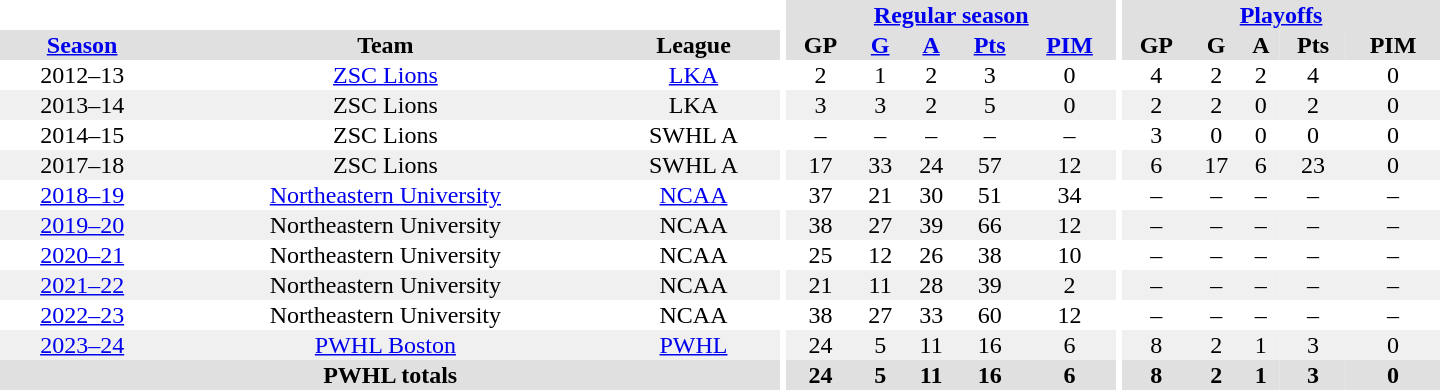<table border="0" cellpadding="1" cellspacing="0" style="text-align:center; width:60em;">
<tr bgcolor="#e0e0e0">
<th colspan="3" bgcolor="#ffffff"></th>
<th rowspan="95" bgcolor="#ffffff"></th>
<th colspan="5"><a href='#'>Regular season</a></th>
<th rowspan="95" bgcolor="#ffffff"></th>
<th colspan="5"><a href='#'>Playoffs</a></th>
</tr>
<tr bgcolor="#e0e0e0">
<th><a href='#'>Season</a></th>
<th>Team</th>
<th>League</th>
<th>GP</th>
<th><a href='#'>G</a></th>
<th><a href='#'>A</a></th>
<th><a href='#'>Pts</a></th>
<th><a href='#'>PIM</a></th>
<th>GP</th>
<th>G</th>
<th>A</th>
<th>Pts</th>
<th>PIM</th>
</tr>
<tr>
<td>2012–13</td>
<td><a href='#'>ZSC Lions</a></td>
<td><a href='#'>LKA</a></td>
<td>2</td>
<td>1</td>
<td>2</td>
<td>3</td>
<td>0</td>
<td>4</td>
<td>2</td>
<td>2</td>
<td>4</td>
<td>0</td>
</tr>
<tr bgcolor="#f0f0f0">
<td>2013–14</td>
<td>ZSC Lions</td>
<td>LKA</td>
<td>3</td>
<td>3</td>
<td>2</td>
<td>5</td>
<td>0</td>
<td>2</td>
<td>2</td>
<td>0</td>
<td>2</td>
<td>0</td>
</tr>
<tr>
<td>2014–15</td>
<td>ZSC Lions</td>
<td>SWHL A</td>
<td>–</td>
<td>–</td>
<td>–</td>
<td>–</td>
<td>–</td>
<td>3</td>
<td>0</td>
<td>0</td>
<td>0</td>
<td>0</td>
</tr>
<tr bgcolor="#f0f0f0">
<td>2017–18</td>
<td>ZSC Lions</td>
<td>SWHL A</td>
<td>17</td>
<td>33</td>
<td>24</td>
<td>57</td>
<td>12</td>
<td>6</td>
<td>17</td>
<td>6</td>
<td>23</td>
<td>0</td>
</tr>
<tr>
<td><a href='#'>2018–19</a></td>
<td><a href='#'>Northeastern University</a></td>
<td><a href='#'>NCAA</a></td>
<td>37</td>
<td>21</td>
<td>30</td>
<td>51</td>
<td>34</td>
<td>–</td>
<td>–</td>
<td>–</td>
<td>–</td>
<td>–</td>
</tr>
<tr bgcolor="#f0f0f0">
<td><a href='#'>2019–20</a></td>
<td>Northeastern University</td>
<td>NCAA</td>
<td>38</td>
<td>27</td>
<td>39</td>
<td>66</td>
<td>12</td>
<td>–</td>
<td>–</td>
<td>–</td>
<td>–</td>
<td>–</td>
</tr>
<tr>
<td><a href='#'>2020–21</a></td>
<td>Northeastern University</td>
<td>NCAA</td>
<td>25</td>
<td>12</td>
<td>26</td>
<td>38</td>
<td>10</td>
<td>–</td>
<td>–</td>
<td>–</td>
<td>–</td>
<td>–</td>
</tr>
<tr bgcolor="#f0f0f0">
<td><a href='#'>2021–22</a></td>
<td>Northeastern University</td>
<td>NCAA</td>
<td>21</td>
<td>11</td>
<td>28</td>
<td>39</td>
<td>2</td>
<td>–</td>
<td>–</td>
<td>–</td>
<td>–</td>
<td>–</td>
</tr>
<tr>
<td><a href='#'>2022–23</a></td>
<td>Northeastern University</td>
<td>NCAA</td>
<td>38</td>
<td>27</td>
<td>33</td>
<td>60</td>
<td>12</td>
<td>–</td>
<td>–</td>
<td>–</td>
<td>–</td>
<td>–</td>
</tr>
<tr bgcolor="#f0f0f0">
<td><a href='#'>2023–24</a></td>
<td><a href='#'>PWHL Boston</a></td>
<td><a href='#'>PWHL</a></td>
<td>24</td>
<td>5</td>
<td>11</td>
<td>16</td>
<td>6</td>
<td>8</td>
<td>2</td>
<td>1</td>
<td>3</td>
<td>0</td>
</tr>
<tr bgcolor="#e0e0e0">
<th colspan="3">PWHL totals</th>
<th>24</th>
<th>5</th>
<th>11</th>
<th>16</th>
<th>6</th>
<th>8</th>
<th>2</th>
<th>1</th>
<th>3</th>
<th>0</th>
</tr>
</table>
